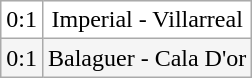<table class="wikitable">
<tr align=center bgcolor=white>
<td>0:1</td>
<td>Imperial - Villarreal</td>
</tr>
<tr align=center bgcolor=#F5F5F5>
<td>0:1</td>
<td>Balaguer - Cala D'or</td>
</tr>
</table>
